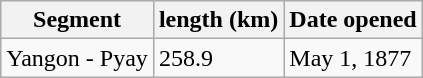<table class="wikitable">
<tr>
<th>Segment</th>
<th>length (km)</th>
<th>Date opened</th>
</tr>
<tr>
<td>Yangon - Pyay</td>
<td>258.9 </td>
<td>May 1, 1877</td>
</tr>
</table>
